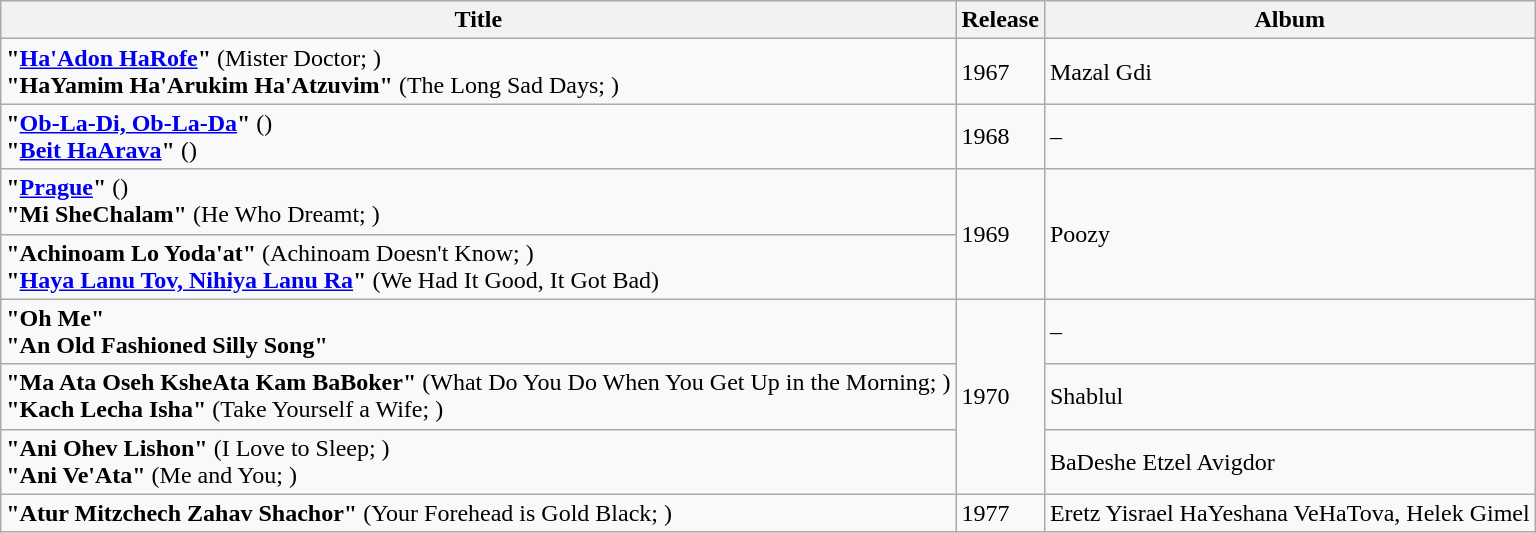<table class="wikitable"|width=100%>
<tr>
<th>Title<br></th>
<th>Release</th>
<th>Album</th>
</tr>
<tr>
<td><strong>"<a href='#'>Ha'Adon HaRofe</a>"</strong> (Mister Doctor; )<br><strong>"HaYamim Ha'Arukim Ha'Atzuvim"</strong> (The Long Sad Days; )</td>
<td>1967</td>
<td>Mazal Gdi</td>
</tr>
<tr>
<td><strong>"<a href='#'>Ob-La-Di, Ob-La-Da</a>"</strong> ()<br><strong>"<a href='#'>Beit HaArava</a>"</strong> ()</td>
<td>1968</td>
<td>–</td>
</tr>
<tr>
<td><strong>"<a href='#'>Prague</a>"</strong> ()<br><strong>"Mi SheChalam"</strong> (He Who Dreamt; )</td>
<td rowspan=2>1969</td>
<td rowspan=2>Poozy</td>
</tr>
<tr>
<td><strong>"Achinoam Lo Yoda'at"</strong> (Achinoam Doesn't Know; )<br><strong>"<a href='#'>Haya Lanu Tov, Nihiya Lanu Ra</a>"</strong> (We Had It Good, It Got Bad)</td>
</tr>
<tr>
<td><strong>"Oh Me"</strong><br><strong>"An Old Fashioned Silly Song"</strong></td>
<td rowspan=3>1970</td>
<td>–</td>
</tr>
<tr>
<td><strong>"Ma Ata Oseh KsheAta Kam BaBoker"</strong> (What Do You Do When You Get Up in the Morning; )<br><strong>"Kach Lecha Isha"</strong> (Take Yourself a Wife; )</td>
<td>Shablul</td>
</tr>
<tr>
<td><strong>"Ani Ohev Lishon"</strong> (I Love to Sleep; )<br><strong>"Ani Ve'Ata"</strong> (Me and You; )</td>
<td>BaDeshe Etzel Avigdor</td>
</tr>
<tr>
<td><strong>"Atur Mitzchech Zahav Shachor"</strong> (Your Forehead is Gold Black;  )</td>
<td>1977</td>
<td rowspan=4>Eretz Yisrael HaYeshana VeHaTova, Helek Gimel</td>
</tr>
</table>
